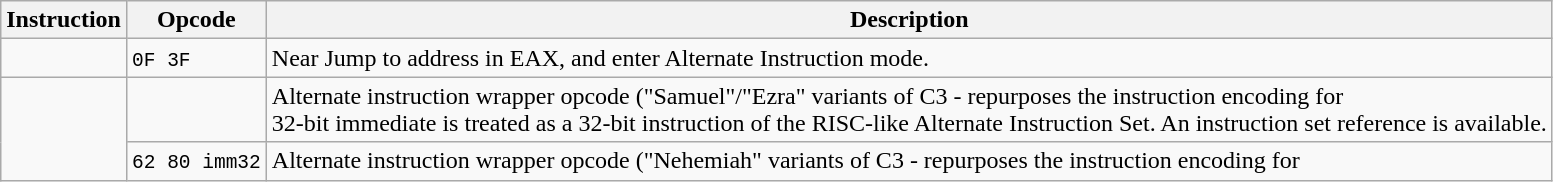<table class="wikitable">
<tr>
<th>Instruction</th>
<th>Opcode</th>
<th>Description</th>
</tr>
<tr>
<td></td>
<td><code>0F 3F</code></td>
<td>Near Jump to address in EAX, and enter Alternate Instruction mode.</td>
</tr>
<tr>
<td rowspan=2></td>
<td></td>
<td>Alternate instruction wrapper opcode ("Samuel"/"Ezra" variants of C3 - repurposes the instruction encoding for <br>32-bit immediate is treated as a 32-bit instruction of the RISC-like Alternate Instruction Set. An instruction set reference is available.</td>
</tr>
<tr>
<td><code>62 80 imm32</code></td>
<td>Alternate instruction wrapper opcode ("Nehemiah" variants of C3 - repurposes the instruction encoding for </td>
</tr>
</table>
